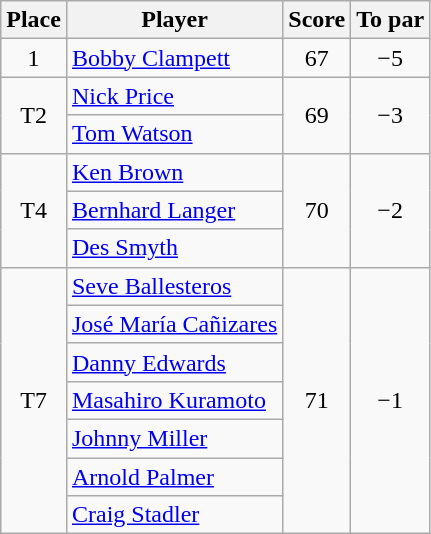<table class="wikitable">
<tr>
<th>Place</th>
<th>Player</th>
<th>Score</th>
<th>To par</th>
</tr>
<tr>
<td align=center>1</td>
<td> <a href='#'>Bobby Clampett</a></td>
<td align=center>67</td>
<td align=center>−5</td>
</tr>
<tr>
<td rowspan="2" align=center>T2</td>
<td> <a href='#'>Nick Price</a></td>
<td rowspan="2" align=center>69</td>
<td rowspan="2" align=center>−3</td>
</tr>
<tr>
<td> <a href='#'>Tom Watson</a></td>
</tr>
<tr>
<td rowspan="3" align=center>T4</td>
<td> <a href='#'>Ken Brown</a></td>
<td rowspan="3" align=center>70</td>
<td rowspan="3" align=center>−2</td>
</tr>
<tr>
<td> <a href='#'>Bernhard Langer</a></td>
</tr>
<tr>
<td> <a href='#'>Des Smyth</a></td>
</tr>
<tr>
<td rowspan="7" align=center>T7</td>
<td> <a href='#'>Seve Ballesteros</a></td>
<td rowspan="7" align=center>71</td>
<td rowspan="7" align=center>−1</td>
</tr>
<tr>
<td> <a href='#'>José María Cañizares</a></td>
</tr>
<tr>
<td> <a href='#'>Danny Edwards</a></td>
</tr>
<tr>
<td> <a href='#'>Masahiro Kuramoto</a></td>
</tr>
<tr>
<td> <a href='#'>Johnny Miller</a></td>
</tr>
<tr>
<td> <a href='#'>Arnold Palmer</a></td>
</tr>
<tr>
<td> <a href='#'>Craig Stadler</a></td>
</tr>
</table>
